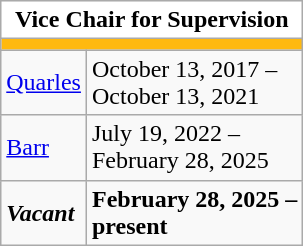<table class="wikitable">
<tr>
<th colspan="2" style="background:#fff;">Vice Chair for Supervision</th>
</tr>
<tr>
<td colspan="2" style="background: #FFB90F;"></td>
</tr>
<tr>
<td><a href='#'>Quarles</a></td>
<td>October 13, 2017 –<br>October 13, 2021</td>
</tr>
<tr>
<td><a href='#'>Barr</a></td>
<td>July 19, 2022 –<br>February 28, 2025</td>
</tr>
<tr>
<td><strong><em>Vacant</em></strong></td>
<td><strong>February 28, 2025 –<br>present</strong></td>
</tr>
</table>
